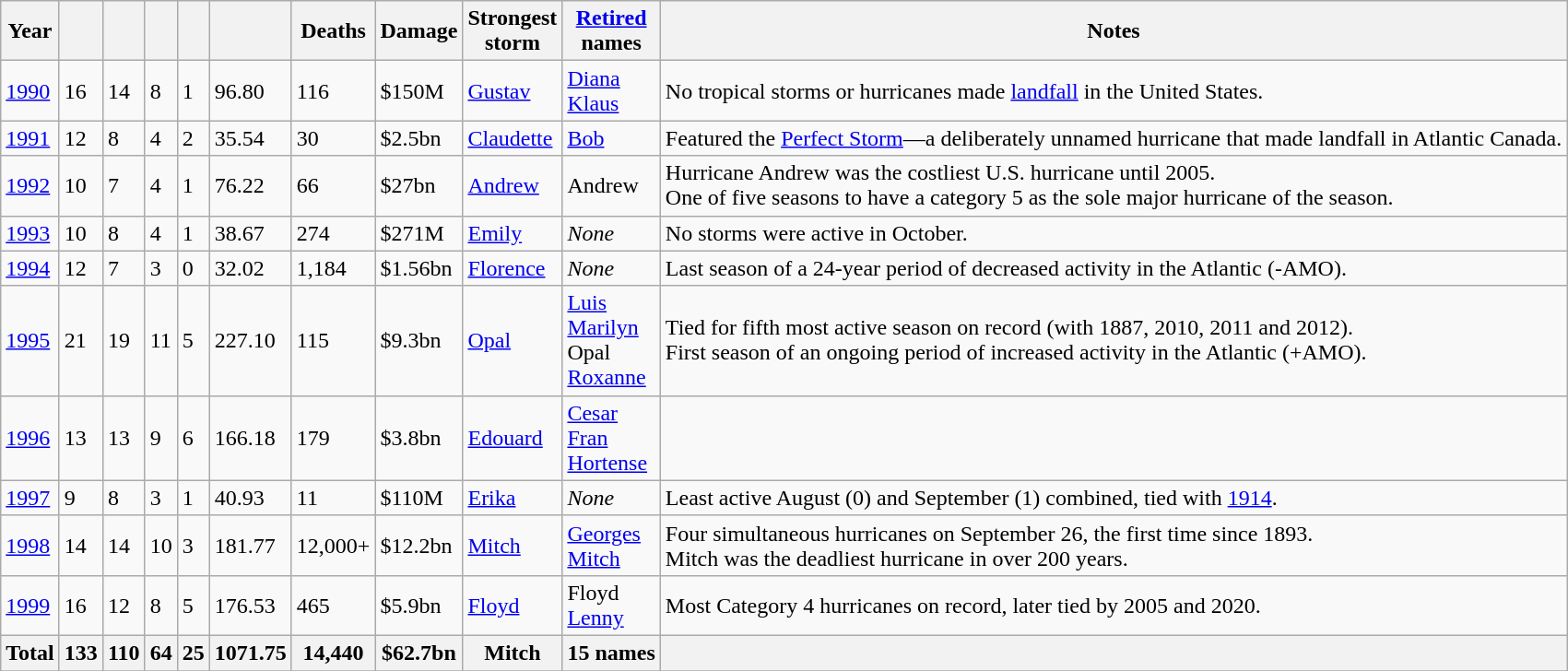<table class="wikitable sortable">
<tr>
<th>Year</th>
<th></th>
<th></th>
<th></th>
<th></th>
<th></th>
<th>Deaths</th>
<th>Damage</th>
<th>Strongest<br>storm</th>
<th><a href='#'>Retired</a><br>names</th>
<th>Notes</th>
</tr>
<tr>
<td><a href='#'>1990</a></td>
<td>16</td>
<td>14</td>
<td>8</td>
<td>1</td>
<td>96.80</td>
<td>116</td>
<td>$150M</td>
<td> <a href='#'>Gustav</a></td>
<td> <a href='#'>Diana</a><br> <a href='#'>Klaus</a></td>
<td>No tropical storms or hurricanes made <a href='#'>landfall</a> in the United States.</td>
</tr>
<tr>
<td><a href='#'>1991</a></td>
<td>12</td>
<td>8</td>
<td>4</td>
<td>2</td>
<td>35.54</td>
<td>30</td>
<td>$2.5bn</td>
<td> <a href='#'>Claudette</a></td>
<td> <a href='#'>Bob</a></td>
<td>Featured the <a href='#'>Perfect Storm</a>—a deliberately unnamed hurricane that made landfall in Atlantic Canada.</td>
</tr>
<tr>
<td><a href='#'>1992</a></td>
<td>10</td>
<td>7</td>
<td>4</td>
<td>1</td>
<td>76.22</td>
<td>66</td>
<td>$27bn</td>
<td> <a href='#'>Andrew</a></td>
<td> Andrew</td>
<td>Hurricane Andrew was the costliest U.S. hurricane until 2005.<br>One of five seasons to have a category 5 as the sole major hurricane of the season.</td>
</tr>
<tr>
<td><a href='#'>1993</a></td>
<td>10</td>
<td>8</td>
<td>4</td>
<td>1</td>
<td>38.67</td>
<td>274</td>
<td>$271M</td>
<td> <a href='#'>Emily</a></td>
<td><em>None</em></td>
<td>No storms were active in October.</td>
</tr>
<tr>
<td><a href='#'>1994</a></td>
<td>12</td>
<td>7</td>
<td>3</td>
<td>0</td>
<td>32.02</td>
<td>1,184</td>
<td>$1.56bn</td>
<td> <a href='#'>Florence</a></td>
<td><em>None</em></td>
<td>Last season of a 24-year period of decreased activity in the Atlantic (-AMO).</td>
</tr>
<tr>
<td><a href='#'>1995</a></td>
<td>21</td>
<td>19</td>
<td>11</td>
<td>5</td>
<td>227.10</td>
<td>115</td>
<td>$9.3bn</td>
<td> <a href='#'>Opal</a></td>
<td> <a href='#'>Luis</a><br> <a href='#'>Marilyn</a><br> Opal<br> <a href='#'>Roxanne</a></td>
<td>Tied for fifth most active season on record (with 1887, 2010, 2011 and 2012).<br>First season of an ongoing period of increased activity in the Atlantic (+AMO).</td>
</tr>
<tr>
<td><a href='#'>1996</a></td>
<td>13</td>
<td>13</td>
<td>9</td>
<td>6</td>
<td>166.18</td>
<td>179</td>
<td>$3.8bn</td>
<td> <a href='#'>Edouard</a></td>
<td> <a href='#'>Cesar</a><br> <a href='#'>Fran</a><br> <a href='#'>Hortense</a></td>
<td></td>
</tr>
<tr>
<td><a href='#'>1997</a></td>
<td>9</td>
<td>8</td>
<td>3</td>
<td>1</td>
<td>40.93</td>
<td>11</td>
<td>$110M</td>
<td> <a href='#'>Erika</a></td>
<td><em>None</em></td>
<td>Least active August (0) and September (1) combined, tied with <a href='#'>1914</a>.</td>
</tr>
<tr>
<td><a href='#'>1998</a></td>
<td>14</td>
<td>14</td>
<td>10</td>
<td>3</td>
<td>181.77</td>
<td>12,000+</td>
<td>$12.2bn</td>
<td> <a href='#'>Mitch</a></td>
<td> <a href='#'>Georges</a><br> <a href='#'>Mitch</a></td>
<td>Four simultaneous hurricanes on September 26, the first time since 1893.<br>Mitch was the deadliest hurricane in over 200 years.</td>
</tr>
<tr>
<td><a href='#'>1999</a></td>
<td>16</td>
<td>12</td>
<td>8</td>
<td>5</td>
<td>176.53</td>
<td>465</td>
<td>$5.9bn</td>
<td> <a href='#'>Floyd</a></td>
<td> Floyd<br> <a href='#'>Lenny</a></td>
<td>Most Category 4 hurricanes on record, later tied by 2005 and 2020.</td>
</tr>
<tr class="sortbottom">
<th>Total</th>
<th>133</th>
<th>110</th>
<th>64</th>
<th>25</th>
<th>1071.75</th>
<th>14,440</th>
<th>$62.7bn</th>
<th>Mitch</th>
<th>15 names</th>
<th></th>
</tr>
<tr>
</tr>
</table>
